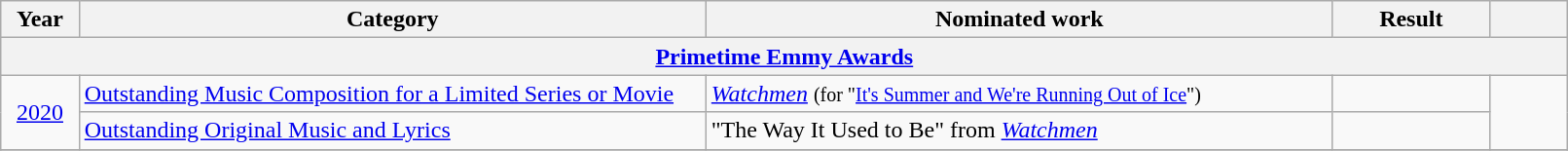<table class="wikitable" style="width:85%;">
<tr>
<th width=5%>Year</th>
<th style="width:40%;">Category</th>
<th style="width:40%;">Nominated work</th>
<th style="width:10%;">Result</th>
<th width=5%></th>
</tr>
<tr>
<th colspan=5><a href='#'>Primetime Emmy Awards</a></th>
</tr>
<tr>
<td rowspan="2" style="text-align:center;"><a href='#'>2020</a></td>
<td><a href='#'>Outstanding Music Composition for a Limited Series or Movie</a></td>
<td><em><a href='#'>Watchmen</a></em> <small>(for "<a href='#'>It's Summer and We're Running Out of Ice</a>")</small></td>
<td></td>
<td rowspan="2" style="text-align:center;"></td>
</tr>
<tr>
<td><a href='#'>Outstanding Original Music and Lyrics</a></td>
<td>"The Way It Used to Be" from <em><a href='#'>Watchmen</a></em></td>
<td></td>
</tr>
<tr>
</tr>
</table>
